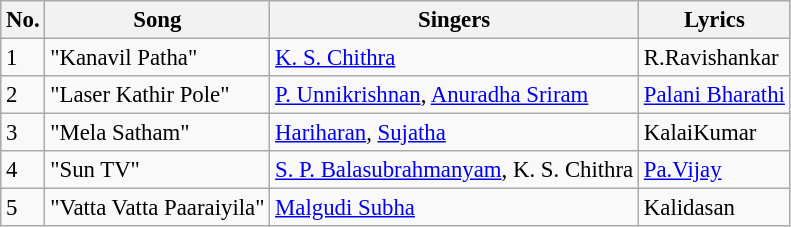<table class="wikitable" style="font-size:95%;">
<tr>
<th>No.</th>
<th>Song</th>
<th>Singers</th>
<th>Lyrics</th>
</tr>
<tr>
<td>1</td>
<td>"Kanavil Patha"</td>
<td><a href='#'>K. S. Chithra</a></td>
<td>R.Ravishankar</td>
</tr>
<tr>
<td>2</td>
<td>"Laser Kathir Pole"</td>
<td><a href='#'>P. Unnikrishnan</a>, <a href='#'>Anuradha Sriram</a></td>
<td><a href='#'>Palani Bharathi</a></td>
</tr>
<tr>
<td>3</td>
<td>"Mela Satham"</td>
<td><a href='#'>Hariharan</a>, <a href='#'>Sujatha</a></td>
<td>KalaiKumar</td>
</tr>
<tr>
<td>4</td>
<td>"Sun TV"</td>
<td><a href='#'>S. P. Balasubrahmanyam</a>, K. S. Chithra</td>
<td><a href='#'>Pa.Vijay</a></td>
</tr>
<tr>
<td>5</td>
<td>"Vatta Vatta Paaraiyila"</td>
<td><a href='#'>Malgudi Subha</a></td>
<td>Kalidasan</td>
</tr>
</table>
